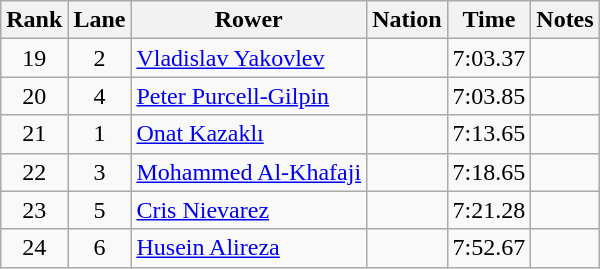<table class="wikitable sortable" style="text-align:center">
<tr>
<th>Rank</th>
<th>Lane</th>
<th>Rower</th>
<th>Nation</th>
<th>Time</th>
<th>Notes</th>
</tr>
<tr>
<td>19</td>
<td>2</td>
<td align=left><a href='#'>Vladislav Yakovlev</a></td>
<td align=left></td>
<td>7:03.37</td>
<td></td>
</tr>
<tr>
<td>20</td>
<td>4</td>
<td align=left><a href='#'>Peter Purcell-Gilpin</a></td>
<td align=left></td>
<td>7:03.85</td>
<td></td>
</tr>
<tr>
<td>21</td>
<td>1</td>
<td align=left><a href='#'>Onat Kazaklı</a></td>
<td align=left></td>
<td>7:13.65</td>
<td></td>
</tr>
<tr>
<td>22</td>
<td>3</td>
<td align=left><a href='#'>Mohammed Al-Khafaji</a></td>
<td align=left></td>
<td>7:18.65</td>
<td></td>
</tr>
<tr>
<td>23</td>
<td>5</td>
<td align=left><a href='#'>Cris Nievarez</a></td>
<td align=left></td>
<td>7:21.28</td>
<td></td>
</tr>
<tr>
<td>24</td>
<td>6</td>
<td align=left><a href='#'>Husein Alireza</a></td>
<td align=left></td>
<td>7:52.67</td>
<td></td>
</tr>
</table>
